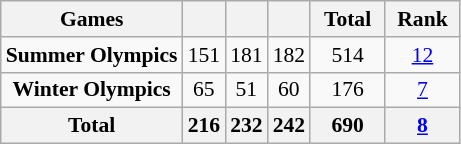<table class="wikitable" style="text-align:center; font-size:90%;">
<tr>
<th>Games</th>
<th width:3em; font-weight:bold;"></th>
<th width:3em; font-weight:bold;"></th>
<th width:3em; font-weight:bold;"></th>
<th style="width:3em; font-weight:bold;">Total</th>
<th style="width:3em; font-weight:bold;">Rank</th>
</tr>
<tr>
<td><strong>Summer Olympics</strong></td>
<td>151</td>
<td>181</td>
<td>182</td>
<td>514</td>
<td><a href='#'>12</a></td>
</tr>
<tr>
<td><strong>Winter Olympics</strong></td>
<td>65</td>
<td>51</td>
<td>60</td>
<td>176</td>
<td><a href='#'>7</a></td>
</tr>
<tr>
<th>Total</th>
<th>216</th>
<th>232</th>
<th>242</th>
<th>690</th>
<th><a href='#'>8</a></th>
</tr>
</table>
